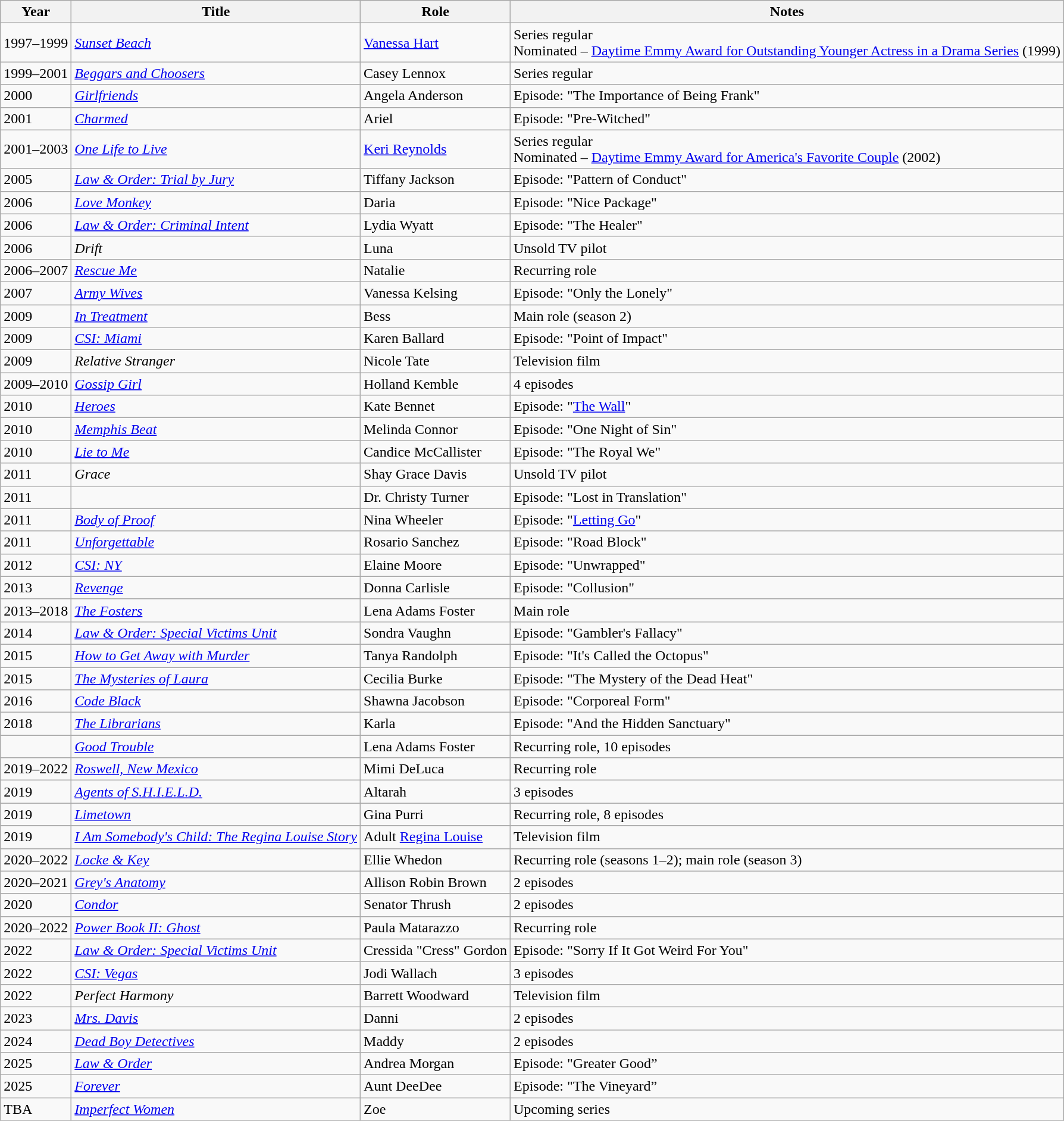<table class="wikitable sortable">
<tr>
<th>Year</th>
<th>Title</th>
<th>Role</th>
<th class="unsortable">Notes</th>
</tr>
<tr>
<td>1997–1999</td>
<td><em><a href='#'>Sunset Beach</a></em></td>
<td><a href='#'>Vanessa Hart</a></td>
<td>Series regular<br>Nominated – <a href='#'>Daytime Emmy Award for Outstanding Younger Actress in a Drama Series</a> (1999)</td>
</tr>
<tr>
<td>1999–2001</td>
<td><em><a href='#'>Beggars and Choosers</a></em></td>
<td>Casey Lennox</td>
<td>Series regular</td>
</tr>
<tr>
<td>2000</td>
<td><em><a href='#'>Girlfriends</a></em></td>
<td>Angela Anderson</td>
<td>Episode: "The Importance of Being Frank"</td>
</tr>
<tr>
<td>2001</td>
<td><em><a href='#'>Charmed</a></em></td>
<td>Ariel</td>
<td>Episode: "Pre-Witched"</td>
</tr>
<tr>
<td>2001–2003</td>
<td><em><a href='#'>One Life to Live</a></em></td>
<td><a href='#'>Keri Reynolds</a></td>
<td>Series regular<br>Nominated – <a href='#'>Daytime Emmy Award for America's Favorite Couple</a> (2002)</td>
</tr>
<tr>
<td>2005</td>
<td><em><a href='#'>Law & Order: Trial by Jury</a></em></td>
<td>Tiffany Jackson</td>
<td>Episode: "Pattern of Conduct"</td>
</tr>
<tr>
<td>2006</td>
<td><em><a href='#'>Love Monkey</a></em></td>
<td>Daria</td>
<td>Episode: "Nice Package"</td>
</tr>
<tr>
<td>2006</td>
<td><em><a href='#'>Law & Order: Criminal Intent</a></em></td>
<td>Lydia Wyatt</td>
<td>Episode: "The Healer"</td>
</tr>
<tr>
<td>2006</td>
<td><em>Drift</em></td>
<td>Luna</td>
<td>Unsold TV pilot</td>
</tr>
<tr>
<td>2006–2007</td>
<td><em><a href='#'>Rescue Me</a></em></td>
<td>Natalie</td>
<td>Recurring role</td>
</tr>
<tr>
<td>2007</td>
<td><em><a href='#'>Army Wives</a></em></td>
<td>Vanessa Kelsing</td>
<td>Episode: "Only the Lonely"</td>
</tr>
<tr>
<td>2009</td>
<td><em><a href='#'>In Treatment</a></em></td>
<td>Bess</td>
<td>Main role (season 2)</td>
</tr>
<tr>
<td>2009</td>
<td><em><a href='#'>CSI: Miami</a></em></td>
<td>Karen Ballard</td>
<td>Episode: "Point of Impact"</td>
</tr>
<tr>
<td>2009</td>
<td><em>Relative Stranger</em></td>
<td>Nicole Tate</td>
<td>Television film</td>
</tr>
<tr>
<td>2009–2010</td>
<td><em><a href='#'>Gossip Girl</a></em></td>
<td>Holland Kemble</td>
<td>4 episodes</td>
</tr>
<tr>
<td>2010</td>
<td><em><a href='#'>Heroes</a></em></td>
<td>Kate Bennet</td>
<td>Episode: "<a href='#'>The Wall</a>"</td>
</tr>
<tr>
<td>2010</td>
<td><em><a href='#'>Memphis Beat</a></em></td>
<td>Melinda Connor</td>
<td>Episode: "One Night of Sin"</td>
</tr>
<tr>
<td>2010</td>
<td><em><a href='#'>Lie to Me</a></em></td>
<td>Candice McCallister</td>
<td>Episode: "The Royal We"</td>
</tr>
<tr>
<td>2011</td>
<td><em>Grace</em></td>
<td>Shay Grace Davis</td>
<td>Unsold TV pilot</td>
</tr>
<tr>
<td>2011</td>
<td><em></em></td>
<td>Dr. Christy Turner</td>
<td>Episode: "Lost in Translation"</td>
</tr>
<tr>
<td>2011</td>
<td><em><a href='#'>Body of Proof</a></em></td>
<td>Nina Wheeler</td>
<td>Episode: "<a href='#'>Letting Go</a>"</td>
</tr>
<tr>
<td>2011</td>
<td><em><a href='#'>Unforgettable</a></em></td>
<td>Rosario Sanchez</td>
<td>Episode: "Road Block"</td>
</tr>
<tr>
<td>2012</td>
<td><em><a href='#'>CSI: NY</a></em></td>
<td>Elaine Moore</td>
<td>Episode: "Unwrapped"</td>
</tr>
<tr>
<td>2013</td>
<td><em><a href='#'>Revenge</a></em></td>
<td>Donna Carlisle</td>
<td>Episode: "Collusion"</td>
</tr>
<tr>
<td>2013–2018</td>
<td><em><a href='#'>The Fosters</a></em></td>
<td>Lena Adams Foster</td>
<td>Main role</td>
</tr>
<tr>
<td>2014</td>
<td><em><a href='#'>Law & Order: Special Victims Unit</a></em></td>
<td>Sondra Vaughn</td>
<td>Episode: "Gambler's Fallacy"</td>
</tr>
<tr>
<td>2015</td>
<td><em><a href='#'>How to Get Away with Murder</a></em></td>
<td>Tanya Randolph</td>
<td>Episode: "It's Called the Octopus"</td>
</tr>
<tr>
<td>2015</td>
<td><em><a href='#'>The Mysteries of Laura</a></em></td>
<td>Cecilia Burke</td>
<td>Episode: "The Mystery of the Dead Heat"</td>
</tr>
<tr>
<td>2016</td>
<td><em><a href='#'>Code Black</a></em></td>
<td>Shawna Jacobson</td>
<td>Episode: "Corporeal Form"</td>
</tr>
<tr>
<td>2018</td>
<td><em><a href='#'>The Librarians</a></em></td>
<td>Karla</td>
<td>Episode: "And the Hidden Sanctuary"</td>
</tr>
<tr>
<td></td>
<td><em><a href='#'>Good Trouble</a></em></td>
<td>Lena Adams Foster</td>
<td>Recurring role, 10 episodes</td>
</tr>
<tr>
<td>2019–2022</td>
<td><em><a href='#'>Roswell, New Mexico</a></em></td>
<td>Mimi DeLuca</td>
<td>Recurring role</td>
</tr>
<tr>
<td>2019</td>
<td><em><a href='#'>Agents of S.H.I.E.L.D.</a></em></td>
<td>Altarah</td>
<td>3 episodes</td>
</tr>
<tr>
<td>2019</td>
<td><em><a href='#'>Limetown</a></em></td>
<td>Gina Purri</td>
<td>Recurring role, 8 episodes</td>
</tr>
<tr>
<td>2019</td>
<td><em><a href='#'>I Am Somebody's Child: The Regina Louise Story</a></em></td>
<td>Adult <a href='#'>Regina Louise</a></td>
<td>Television film</td>
</tr>
<tr>
<td>2020–2022</td>
<td><em><a href='#'>Locke & Key</a></em></td>
<td>Ellie Whedon</td>
<td>Recurring role (seasons 1–2); main role (season 3)</td>
</tr>
<tr>
<td>2020–2021</td>
<td><em><a href='#'>Grey's Anatomy</a></em></td>
<td>Allison Robin Brown</td>
<td>2 episodes</td>
</tr>
<tr>
<td>2020</td>
<td><em><a href='#'>Condor</a></em></td>
<td>Senator Thrush</td>
<td>2 episodes</td>
</tr>
<tr>
<td>2020–2022</td>
<td><em><a href='#'>Power Book II: Ghost</a></em></td>
<td>Paula Matarazzo</td>
<td>Recurring role</td>
</tr>
<tr>
<td>2022</td>
<td><em><a href='#'>Law & Order: Special Victims Unit</a></em></td>
<td>Cressida "Cress" Gordon</td>
<td>Episode: "Sorry If It Got Weird For You"</td>
</tr>
<tr>
<td>2022</td>
<td><em><a href='#'>CSI: Vegas</a></em></td>
<td>Jodi Wallach</td>
<td>3 episodes</td>
</tr>
<tr>
<td>2022</td>
<td><em>Perfect Harmony</em></td>
<td>Barrett Woodward</td>
<td>Television film</td>
</tr>
<tr>
<td>2023</td>
<td><em><a href='#'>Mrs. Davis</a></em></td>
<td>Danni</td>
<td>2 episodes</td>
</tr>
<tr>
<td>2024</td>
<td><em><a href='#'>Dead Boy Detectives</a></em></td>
<td>Maddy</td>
<td>2 episodes</td>
</tr>
<tr>
<td>2025</td>
<td><em><a href='#'>Law & Order</a></em></td>
<td>Andrea Morgan</td>
<td>Episode: "Greater Good”</td>
</tr>
<tr>
<td>2025</td>
<td><em><a href='#'>Forever</a></em></td>
<td>Aunt DeeDee</td>
<td>Episode:  "The Vineyard”</td>
</tr>
<tr>
<td>TBA</td>
<td><em><a href='#'>Imperfect Women</a></em></td>
<td>Zoe</td>
<td>Upcoming series</td>
</tr>
</table>
